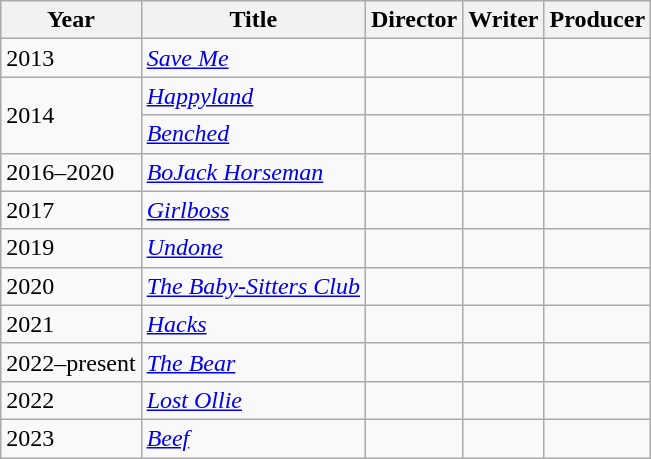<table class="wikitable">
<tr>
<th>Year</th>
<th>Title</th>
<th>Director</th>
<th>Writer</th>
<th>Producer</th>
</tr>
<tr>
<td>2013</td>
<td><em><a href='#'>Save Me</a></em></td>
<td></td>
<td></td>
<td></td>
</tr>
<tr>
<td rowspan="2">2014</td>
<td><em><a href='#'>Happyland</a></em></td>
<td></td>
<td></td>
<td></td>
</tr>
<tr>
<td><em><a href='#'>Benched</a></em></td>
<td></td>
<td></td>
<td></td>
</tr>
<tr>
<td>2016–2020</td>
<td><em><a href='#'>BoJack Horseman</a></em></td>
<td></td>
<td></td>
<td></td>
</tr>
<tr>
<td>2017</td>
<td><em><a href='#'>Girlboss</a></em></td>
<td></td>
<td></td>
<td></td>
</tr>
<tr>
<td>2019</td>
<td><em><a href='#'>Undone</a></em></td>
<td></td>
<td></td>
<td></td>
</tr>
<tr>
<td>2020</td>
<td><em><a href='#'>The Baby-Sitters Club</a></em></td>
<td></td>
<td></td>
<td></td>
</tr>
<tr>
<td>2021</td>
<td><em><a href='#'>Hacks</a></em></td>
<td></td>
<td></td>
<td></td>
</tr>
<tr>
<td>2022–present</td>
<td><em><a href='#'>The Bear</a></em></td>
<td></td>
<td></td>
<td></td>
</tr>
<tr>
<td>2022</td>
<td><em><a href='#'>Lost Ollie</a></em></td>
<td></td>
<td></td>
<td></td>
</tr>
<tr>
<td>2023</td>
<td><em><a href='#'>Beef</a></em></td>
<td></td>
<td></td>
<td></td>
</tr>
</table>
